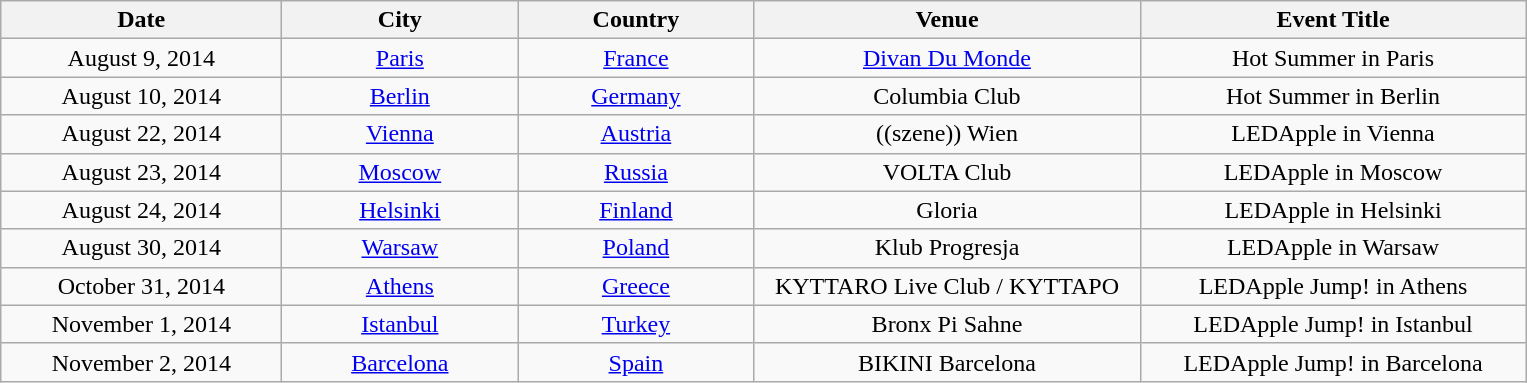<table class="wikitable" style="text-align:center;">
<tr>
<th width="180">Date</th>
<th width="150">City</th>
<th width="150">Country</th>
<th width="250">Venue</th>
<th width="250">Event Title</th>
</tr>
<tr>
<td>August 9, 2014</td>
<td><a href='#'>Paris</a></td>
<td><a href='#'>France</a></td>
<td><a href='#'>Divan Du Monde</a></td>
<td>Hot Summer in Paris</td>
</tr>
<tr>
<td>August 10, 2014</td>
<td><a href='#'>Berlin</a></td>
<td><a href='#'>Germany</a></td>
<td>Columbia Club</td>
<td>Hot Summer in Berlin</td>
</tr>
<tr>
<td>August 22, 2014</td>
<td><a href='#'>Vienna</a></td>
<td><a href='#'>Austria</a></td>
<td>((szene)) Wien</td>
<td>LEDApple in Vienna</td>
</tr>
<tr>
<td>August 23, 2014</td>
<td><a href='#'>Moscow</a></td>
<td><a href='#'>Russia</a></td>
<td>VOLTA Club</td>
<td>LEDApple in Moscow</td>
</tr>
<tr>
<td>August 24, 2014</td>
<td><a href='#'>Helsinki</a></td>
<td><a href='#'>Finland</a></td>
<td>Gloria</td>
<td>LEDApple in Helsinki</td>
</tr>
<tr>
<td>August 30, 2014</td>
<td><a href='#'>Warsaw</a></td>
<td><a href='#'>Poland</a></td>
<td>Klub Progresja</td>
<td>LEDApple in Warsaw</td>
</tr>
<tr>
<td>October 31, 2014</td>
<td><a href='#'>Athens</a></td>
<td><a href='#'>Greece</a></td>
<td>KYTTARO Live Club / ΚΥΤΤΑΡΟ</td>
<td>LEDApple Jump! in Athens</td>
</tr>
<tr>
<td>November 1, 2014</td>
<td><a href='#'>Istanbul</a></td>
<td><a href='#'>Turkey</a></td>
<td>Bronx Pi Sahne</td>
<td>LEDApple Jump! in Istanbul</td>
</tr>
<tr>
<td>November 2, 2014</td>
<td><a href='#'>Barcelona</a></td>
<td><a href='#'>Spain</a></td>
<td>BIKINI Barcelona</td>
<td>LEDApple Jump! in Barcelona</td>
</tr>
</table>
